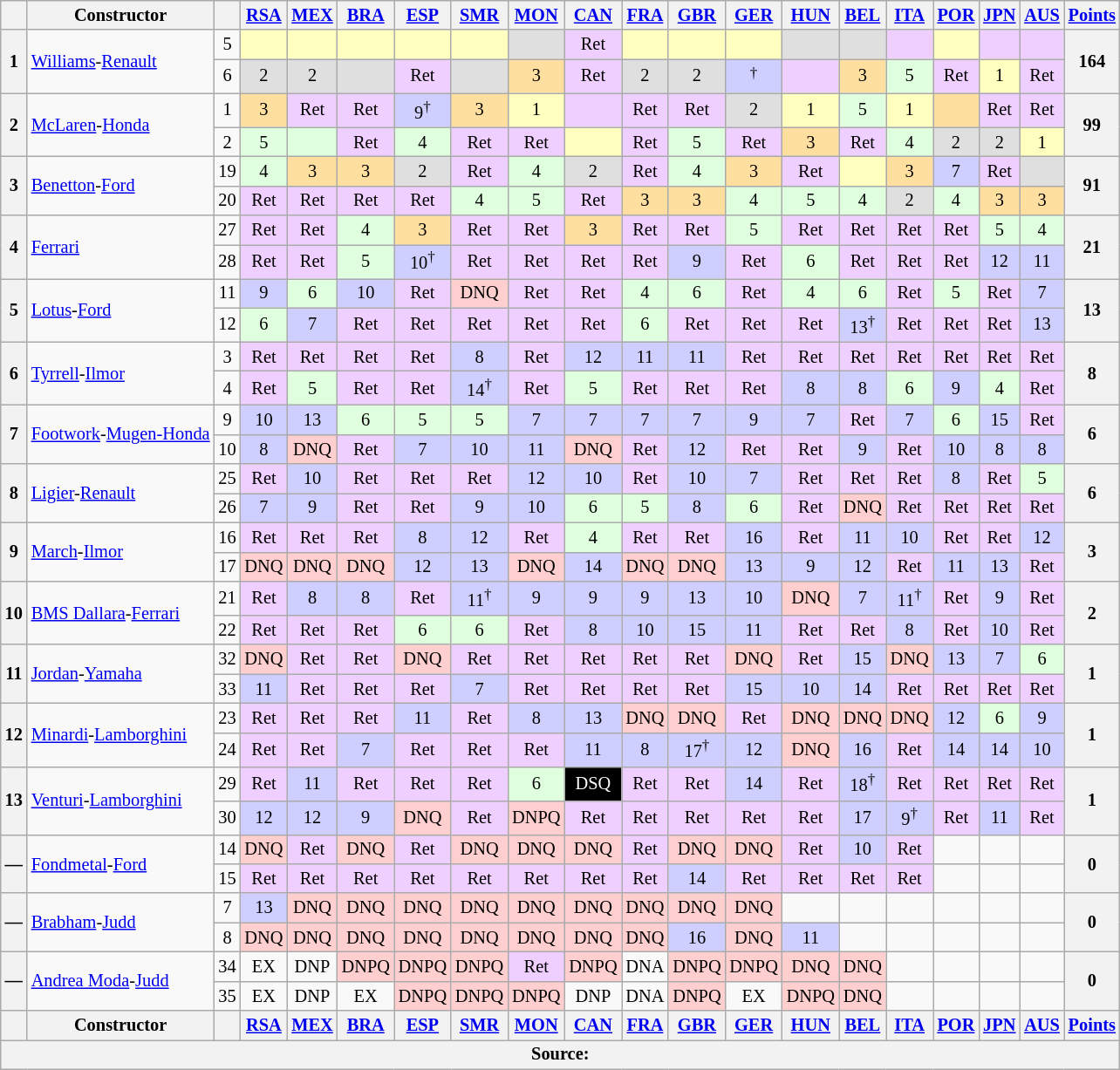<table class="wikitable" style="font-size: 85%;  text-align:center;">
<tr valign="top">
<th valign="middle"></th>
<th valign="middle">Constructor</th>
<th valign="middle"></th>
<th><a href='#'>RSA</a><br></th>
<th><a href='#'>MEX</a><br></th>
<th><a href='#'>BRA</a><br></th>
<th><a href='#'>ESP</a><br></th>
<th><a href='#'>SMR</a><br></th>
<th><a href='#'>MON</a><br></th>
<th><a href='#'>CAN</a><br></th>
<th><a href='#'>FRA</a><br></th>
<th><a href='#'>GBR</a><br></th>
<th><a href='#'>GER</a><br></th>
<th><a href='#'>HUN</a><br></th>
<th><a href='#'>BEL</a><br></th>
<th><a href='#'>ITA</a><br></th>
<th><a href='#'>POR</a><br></th>
<th><a href='#'>JPN</a><br></th>
<th><a href='#'>AUS</a><br></th>
<th valign="middle"><a href='#'>Points</a></th>
</tr>
<tr>
<th rowspan=2>1</th>
<td rowspan="2" align="left"> <a href='#'>Williams</a>-<a href='#'>Renault</a></td>
<td align="center">5</td>
<td style="background:#ffffbf;"></td>
<td style="background:#ffffbf;"></td>
<td style="background:#ffffbf;"></td>
<td style="background:#ffffbf;"></td>
<td style="background:#ffffbf;"></td>
<td style="background:#dfdfdf;"></td>
<td style="background:#efcfff;">Ret</td>
<td style="background:#ffffbf;"></td>
<td style="background:#ffffbf;"></td>
<td style="background:#ffffbf;"></td>
<td style="background:#dfdfdf;"></td>
<td style="background:#dfdfdf;"></td>
<td style="background:#efcfff;"></td>
<td style="background:#ffffbf;"></td>
<td style="background:#efcfff;"></td>
<td style="background:#efcfff;"></td>
<th rowspan="2">164</th>
</tr>
<tr>
<td align="center">6</td>
<td style="background:#dfdfdf;">2</td>
<td style="background:#dfdfdf;">2</td>
<td style="background:#dfdfdf;"></td>
<td style="background:#efcfff;">Ret</td>
<td style="background:#dfdfdf;"></td>
<td style="background:#ffdf9f;">3</td>
<td style="background:#efcfff;">Ret</td>
<td style="background:#dfdfdf;">2</td>
<td style="background:#dfdfdf;">2</td>
<td style="background:#cfcfff;"><sup>†</sup></td>
<td style="background:#efcfff;"></td>
<td style="background:#ffdf9f;">3</td>
<td style="background:#dfffdf;">5</td>
<td style="background:#efcfff;">Ret</td>
<td style="background:#ffffbf;">1</td>
<td style="background:#efcfff;">Ret</td>
</tr>
<tr>
<th rowspan=2>2</th>
<td rowspan="2" align="left"> <a href='#'>McLaren</a>-<a href='#'>Honda</a></td>
<td align="center">1</td>
<td style="background:#ffdf9f;">3</td>
<td style="background:#efcfff;">Ret</td>
<td style="background:#efcfff;">Ret</td>
<td style="background:#cfcfff;">9<sup>†</sup></td>
<td style="background:#ffdf9f;">3</td>
<td style="background:#ffffbf;">1</td>
<td style="background:#efcfff;"></td>
<td style="background:#efcfff;">Ret</td>
<td style="background:#efcfff;">Ret</td>
<td style="background:#dfdfdf;">2</td>
<td style="background:#ffffbf;">1</td>
<td style="background:#dfffdf;">5</td>
<td style="background:#ffffbf;">1</td>
<td style="background:#ffdf9f;"></td>
<td style="background:#efcfff;">Ret</td>
<td style="background:#efcfff;">Ret</td>
<th rowspan="2">99</th>
</tr>
<tr>
<td align="center">2</td>
<td style="background:#dfffdf;">5</td>
<td style="background:#dfffdf;"></td>
<td style="background:#efcfff;">Ret</td>
<td style="background:#dfffdf;">4</td>
<td style="background:#efcfff;">Ret</td>
<td style="background:#efcfff;">Ret</td>
<td style="background:#ffffbf;"></td>
<td style="background:#efcfff;">Ret</td>
<td style="background:#dfffdf;">5</td>
<td style="background:#efcfff;">Ret</td>
<td style="background:#ffdf9f;">3</td>
<td style="background:#efcfff;">Ret</td>
<td style="background:#dfffdf;">4</td>
<td style="background:#dfdfdf;">2</td>
<td style="background:#dfdfdf;">2</td>
<td style="background:#ffffbf;">1</td>
</tr>
<tr>
<th rowspan=2>3</th>
<td rowspan="2" align="left"> <a href='#'>Benetton</a>-<a href='#'>Ford</a></td>
<td align="center">19</td>
<td style="background:#dfffdf;">4</td>
<td style="background:#ffdf9f;">3</td>
<td style="background:#ffdf9f;">3</td>
<td style="background:#dfdfdf;">2</td>
<td style="background:#efcfff;">Ret</td>
<td style="background:#dfffdf;">4</td>
<td style="background:#dfdfdf;">2</td>
<td style="background:#efcfff;">Ret</td>
<td style="background:#dfffdf;">4</td>
<td style="background:#ffdf9f;">3</td>
<td style="background:#efcfff;">Ret</td>
<td style="background:#ffffbf;"></td>
<td style="background:#ffdf9f;">3</td>
<td style="background:#cfcfff;">7</td>
<td style="background:#efcfff;">Ret</td>
<td style="background:#dfdfdf;"></td>
<th rowspan="2">91</th>
</tr>
<tr>
<td align="center">20</td>
<td style="background:#efcfff;">Ret</td>
<td style="background:#efcfff;">Ret</td>
<td style="background:#efcfff;">Ret</td>
<td style="background:#efcfff;">Ret</td>
<td style="background:#dfffdf;">4</td>
<td style="background:#dfffdf;">5</td>
<td style="background:#efcfff;">Ret</td>
<td style="background:#ffdf9f;">3</td>
<td style="background:#ffdf9f;">3</td>
<td style="background:#dfffdf;">4</td>
<td style="background:#dfffdf;">5</td>
<td style="background:#dfffdf;">4</td>
<td style="background:#dfdfdf;">2</td>
<td style="background:#dfffdf;">4</td>
<td style="background:#ffdf9f;">3</td>
<td style="background:#ffdf9f;">3</td>
</tr>
<tr>
<th rowspan="2">4</th>
<td rowspan="2" align="left"> <a href='#'>Ferrari</a></td>
<td align="center">27</td>
<td style="background:#efcfff;">Ret</td>
<td style="background:#efcfff;">Ret</td>
<td style="background:#dfffdf;">4</td>
<td style="background:#ffdf9f;">3</td>
<td style="background:#efcfff;">Ret</td>
<td style="background:#efcfff;">Ret</td>
<td style="background:#ffdf9f;">3</td>
<td style="background:#efcfff;">Ret</td>
<td style="background:#efcfff;">Ret</td>
<td style="background:#dfffdf;">5</td>
<td style="background:#efcfff;">Ret</td>
<td style="background:#efcfff;">Ret</td>
<td style="background:#efcfff;">Ret</td>
<td style="background:#efcfff;">Ret</td>
<td style="background:#dfffdf;">5</td>
<td style="background:#dfffdf;">4</td>
<th rowspan="2">21</th>
</tr>
<tr>
<td align="center">28</td>
<td style="background:#efcfff;">Ret</td>
<td style="background:#efcfff;">Ret</td>
<td style="background:#dfffdf;">5</td>
<td style="background:#cfcfff;">10<sup>†</sup></td>
<td style="background:#efcfff;">Ret</td>
<td style="background:#efcfff;">Ret</td>
<td style="background:#efcfff;">Ret</td>
<td style="background:#efcfff;">Ret</td>
<td style="background:#cfcfff;">9</td>
<td style="background:#efcfff;">Ret</td>
<td style="background:#dfffdf;">6</td>
<td style="background:#efcfff;">Ret</td>
<td style="background:#efcfff;">Ret</td>
<td style="background:#efcfff;">Ret</td>
<td style="background:#cfcfff;">12</td>
<td style="background:#cfcfff;">11</td>
</tr>
<tr>
<th rowspan="2">5</th>
<td rowspan="2" align="left"> <a href='#'>Lotus</a>-<a href='#'>Ford</a></td>
<td align="center">11</td>
<td style="background:#cfcfff;">9</td>
<td style="background:#dfffdf;">6</td>
<td style="background:#cfcfff;">10</td>
<td style="background:#efcfff;">Ret</td>
<td style="background:#ffcfcf;">DNQ</td>
<td style="background:#efcfff;">Ret</td>
<td style="background:#efcfff;">Ret</td>
<td style="background:#dfffdf;">4</td>
<td style="background:#dfffdf;">6</td>
<td style="background:#efcfff;">Ret</td>
<td style="background:#dfffdf;">4</td>
<td style="background:#dfffdf;">6</td>
<td style="background:#efcfff;">Ret</td>
<td style="background:#dfffdf;">5</td>
<td style="background:#efcfff;">Ret</td>
<td style="background:#cfcfff;">7</td>
<th rowspan="2">13</th>
</tr>
<tr>
<td align="center">12</td>
<td style="background:#dfffdf;">6</td>
<td style="background:#cfcfff;">7</td>
<td style="background:#efcfff;">Ret</td>
<td style="background:#efcfff;">Ret</td>
<td style="background:#efcfff;">Ret</td>
<td style="background:#efcfff;">Ret</td>
<td style="background:#efcfff;">Ret</td>
<td style="background:#dfffdf;">6</td>
<td style="background:#efcfff;">Ret</td>
<td style="background:#efcfff;">Ret</td>
<td style="background:#efcfff;">Ret</td>
<td style="background:#cfcfff;">13<sup>†</sup></td>
<td style="background:#efcfff;">Ret</td>
<td style="background:#efcfff;">Ret</td>
<td style="background:#efcfff;">Ret</td>
<td style="background:#cfcfff;">13</td>
</tr>
<tr>
<th rowspan="2">6</th>
<td rowspan="2" align="left"> <a href='#'>Tyrrell</a>-<a href='#'>Ilmor</a></td>
<td align="center">3</td>
<td style="background:#efcfff;">Ret</td>
<td style="background:#efcfff;">Ret</td>
<td style="background:#efcfff;">Ret</td>
<td style="background:#efcfff;">Ret</td>
<td style="background:#cfcfff;">8</td>
<td style="background:#efcfff;">Ret</td>
<td style="background:#cfcfff;">12</td>
<td style="background:#cfcfff;">11</td>
<td style="background:#cfcfff;">11</td>
<td style="background:#efcfff;">Ret</td>
<td style="background:#efcfff;">Ret</td>
<td style="background:#efcfff;">Ret</td>
<td style="background:#efcfff;">Ret</td>
<td style="background:#efcfff;">Ret</td>
<td style="background:#efcfff;">Ret</td>
<td style="background:#efcfff;">Ret</td>
<th rowspan="2">8</th>
</tr>
<tr>
<td align="center">4</td>
<td style="background:#efcfff;">Ret</td>
<td style="background:#dfffdf;">5</td>
<td style="background:#efcfff;">Ret</td>
<td style="background:#efcfff;">Ret</td>
<td style="background:#cfcfff;">14<sup>†</sup></td>
<td style="background:#efcfff;">Ret</td>
<td style="background:#dfffdf;">5</td>
<td style="background:#efcfff;">Ret</td>
<td style="background:#efcfff;">Ret</td>
<td style="background:#efcfff;">Ret</td>
<td style="background:#cfcfff;">8</td>
<td style="background:#cfcfff;">8</td>
<td style="background:#dfffdf;">6</td>
<td style="background:#cfcfff;">9</td>
<td style="background:#dfffdf;">4</td>
<td style="background:#efcfff;">Ret</td>
</tr>
<tr>
<th rowspan= "2">7</th>
<td rowspan="2" align="left" nowrap> <a href='#'>Footwork</a>-<a href='#'>Mugen-Honda</a></td>
<td align="center">9</td>
<td style="background:#cfcfff;">10</td>
<td style="background:#cfcfff;">13</td>
<td style="background:#dfffdf;">6</td>
<td style="background:#dfffdf;">5</td>
<td style="background:#dfffdf;">5</td>
<td style="background:#cfcfff;">7</td>
<td style="background:#cfcfff;">7</td>
<td style="background:#cfcfff;">7</td>
<td style="background:#cfcfff;">7</td>
<td style="background:#cfcfff;">9</td>
<td style="background:#cfcfff;">7</td>
<td style="background:#efcfff;">Ret</td>
<td style="background:#cfcfff;">7</td>
<td style="background:#dfffdf;">6</td>
<td style="background:#cfcfff;">15</td>
<td style="background:#efcfff;">Ret</td>
<th rowspan="2">6</th>
</tr>
<tr>
<td align="center">10</td>
<td style="background:#cfcfff;">8</td>
<td style="background:#ffcfcf;">DNQ</td>
<td style="background:#efcfff;">Ret</td>
<td style="background:#cfcfff;">7</td>
<td style="background:#cfcfff;">10</td>
<td style="background:#cfcfff;">11</td>
<td style="background:#ffcfcf;">DNQ</td>
<td style="background:#efcfff;">Ret</td>
<td style="background:#cfcfff;">12</td>
<td style="background:#efcfff;">Ret</td>
<td style="background:#efcfff;">Ret</td>
<td style="background:#cfcfff;">9</td>
<td style="background:#efcfff;">Ret</td>
<td style="background:#cfcfff;">10</td>
<td style="background:#cfcfff;">8</td>
<td style="background:#cfcfff;">8</td>
</tr>
<tr>
<th rowspan="2">8</th>
<td rowspan="2" align="left"> <a href='#'>Ligier</a>-<a href='#'>Renault</a></td>
<td align="center">25</td>
<td style="background:#efcfff;">Ret</td>
<td style="background:#cfcfff;">10</td>
<td style="background:#efcfff;">Ret</td>
<td style="background:#efcfff;">Ret</td>
<td style="background:#efcfff;">Ret</td>
<td style="background:#cfcfff;">12</td>
<td style="background:#cfcfff;">10</td>
<td style="background:#efcfff;">Ret</td>
<td style="background:#cfcfff;">10</td>
<td style="background:#cfcfff;">7</td>
<td style="background:#efcfff;">Ret</td>
<td style="background:#efcfff;">Ret</td>
<td style="background:#efcfff;">Ret</td>
<td style="background:#cfcfff;">8</td>
<td style="background:#efcfff;">Ret</td>
<td style="background:#dfffdf;">5</td>
<th rowspan="2">6</th>
</tr>
<tr>
<td align="center">26</td>
<td style="background:#cfcfff;">7</td>
<td style="background:#cfcfff;">9</td>
<td style="background:#efcfff;">Ret</td>
<td style="background:#efcfff;">Ret</td>
<td style="background:#cfcfff;">9</td>
<td style="background:#cfcfff;">10</td>
<td style="background:#dfffdf;">6</td>
<td style="background:#dfffdf;">5</td>
<td style="background:#cfcfff;">8</td>
<td style="background:#dfffdf;">6</td>
<td style="background:#efcfff;">Ret</td>
<td style="background:#ffcfcf;">DNQ</td>
<td style="background:#efcfff;">Ret</td>
<td style="background:#efcfff;">Ret</td>
<td style="background:#efcfff;">Ret</td>
<td style="background:#efcfff;">Ret</td>
</tr>
<tr>
<th rowspan= "2">9</th>
<td rowspan="2" align="left"> <a href='#'>March</a>-<a href='#'>Ilmor</a></td>
<td align="center">16</td>
<td style="background:#efcfff;">Ret</td>
<td style="background:#efcfff;">Ret</td>
<td style="background:#efcfff;">Ret</td>
<td style="background:#cfcfff;">8</td>
<td style="background:#cfcfff;">12</td>
<td style="background:#efcfff;">Ret</td>
<td style="background:#dfffdf;">4</td>
<td style="background:#efcfff;">Ret</td>
<td style="background:#efcfff;">Ret</td>
<td style="background:#cfcfff;">16</td>
<td style="background:#efcfff;">Ret</td>
<td style="background:#cfcfff;">11</td>
<td style="background:#cfcfff;">10</td>
<td style="background:#efcfff;">Ret</td>
<td style="background:#efcfff;">Ret</td>
<td style="background:#cfcfff;">12</td>
<th rowspan="2">3</th>
</tr>
<tr>
<td align="center">17</td>
<td style="background:#ffcfcf;">DNQ</td>
<td style="background:#ffcfcf;">DNQ</td>
<td style="background:#ffcfcf;">DNQ</td>
<td style="background:#cfcfff;">12</td>
<td style="background:#cfcfff;">13</td>
<td style="background:#ffcfcf;">DNQ</td>
<td style="background:#cfcfff;">14</td>
<td style="background:#ffcfcf;">DNQ</td>
<td style="background:#ffcfcf;">DNQ</td>
<td style="background:#cfcfff;">13</td>
<td style="background:#cfcfff;">9</td>
<td style="background:#cfcfff;">12</td>
<td style="background:#efcfff;">Ret</td>
<td style="background:#cfcfff;">11</td>
<td style="background:#cfcfff;">13</td>
<td style="background:#efcfff;">Ret</td>
</tr>
<tr>
<th rowspan= "2">10</th>
<td rowspan="2" align="left"> <a href='#'>BMS Dallara</a>-<a href='#'>Ferrari</a></td>
<td align="center">21</td>
<td style="background:#efcfff;">Ret</td>
<td style="background:#cfcfff;">8</td>
<td style="background:#cfcfff;">8</td>
<td style="background:#efcfff;">Ret</td>
<td style="background:#cfcfff;">11<sup>†</sup></td>
<td style="background:#cfcfff;">9</td>
<td style="background:#cfcfff;">9</td>
<td style="background:#cfcfff;">9</td>
<td style="background:#cfcfff;">13</td>
<td style="background:#cfcfff;">10</td>
<td style="background:#ffcfcf;">DNQ</td>
<td style="background:#cfcfff;">7</td>
<td style="background:#cfcfff;">11<sup>†</sup></td>
<td style="background:#efcfff;">Ret</td>
<td style="background:#cfcfff;">9</td>
<td style="background:#efcfff;">Ret</td>
<th rowspan="2">2</th>
</tr>
<tr>
<td align="center">22</td>
<td style="background:#efcfff;">Ret</td>
<td style="background:#efcfff;">Ret</td>
<td style="background:#efcfff;">Ret</td>
<td style="background:#dfffdf;">6</td>
<td style="background:#dfffdf;">6</td>
<td style="background:#efcfff;">Ret</td>
<td style="background:#cfcfff;">8</td>
<td style="background:#cfcfff;">10</td>
<td style="background:#cfcfff;">15</td>
<td style="background:#cfcfff;">11</td>
<td style="background:#efcfff;">Ret</td>
<td style="background:#efcfff;">Ret</td>
<td style="background:#cfcfff;">8</td>
<td style="background:#efcfff;">Ret</td>
<td style="background:#cfcfff;">10</td>
<td style="background:#efcfff;">Ret</td>
</tr>
<tr>
<th rowspan="2">11</th>
<td rowspan="2" align="left"> <a href='#'>Jordan</a>-<a href='#'>Yamaha</a></td>
<td align="center">32</td>
<td style="background:#ffcfcf;">DNQ</td>
<td style="background:#efcfff;">Ret</td>
<td style="background:#efcfff;">Ret</td>
<td style="background:#ffcfcf;">DNQ</td>
<td style="background:#efcfff;">Ret</td>
<td style="background:#efcfff;">Ret</td>
<td style="background:#efcfff;">Ret</td>
<td style="background:#efcfff;">Ret</td>
<td style="background:#efcfff;">Ret</td>
<td style="background:#ffcfcf;">DNQ</td>
<td style="background:#efcfff;">Ret</td>
<td style="background:#cfcfff;">15</td>
<td style="background:#ffcfcf;">DNQ</td>
<td style="background:#cfcfff;">13</td>
<td style="background:#cfcfff;">7</td>
<td style="background:#dfffdf;">6</td>
<th rowspan="2">1</th>
</tr>
<tr>
<td align="center">33</td>
<td style="background:#cfcfff;">11</td>
<td style="background:#efcfff;">Ret</td>
<td style="background:#efcfff;">Ret</td>
<td style="background:#efcfff;">Ret</td>
<td style="background:#cfcfff;">7</td>
<td style="background:#efcfff;">Ret</td>
<td style="background:#efcfff;">Ret</td>
<td style="background:#efcfff;">Ret</td>
<td style="background:#efcfff;">Ret</td>
<td style="background:#cfcfff;">15</td>
<td style="background:#cfcfff;">10</td>
<td style="background:#cfcfff;">14</td>
<td style="background:#efcfff;">Ret</td>
<td style="background:#efcfff;">Ret</td>
<td style="background:#efcfff;">Ret</td>
<td style="background:#efcfff;">Ret</td>
</tr>
<tr>
<th rowspan="2">12</th>
<td rowspan="2" align="left"> <a href='#'>Minardi</a>-<a href='#'>Lamborghini</a></td>
<td align="center">23</td>
<td style="background:#efcfff;">Ret</td>
<td style="background:#efcfff;">Ret</td>
<td style="background:#efcfff;">Ret</td>
<td style="background:#cfcfff;">11</td>
<td style="background:#efcfff;">Ret</td>
<td style="background:#cfcfff;">8</td>
<td style="background:#cfcfff;">13</td>
<td style="background:#ffcfcf;">DNQ</td>
<td style="background:#ffcfcf;">DNQ</td>
<td style="background:#efcfff;">Ret</td>
<td style="background:#ffcfcf;">DNQ</td>
<td style="background:#ffcfcf;">DNQ</td>
<td style="background:#ffcfcf;">DNQ</td>
<td style="background:#cfcfff;">12</td>
<td style="background:#dfffdf;">6</td>
<td style="background:#cfcfff;">9</td>
<th rowspan="2">1</th>
</tr>
<tr>
<td align="center">24</td>
<td style="background:#efcfff;">Ret</td>
<td style="background:#efcfff;">Ret</td>
<td style="background:#cfcfff;">7</td>
<td style="background:#efcfff;">Ret</td>
<td style="background:#efcfff;">Ret</td>
<td style="background:#efcfff;">Ret</td>
<td style="background:#cfcfff;">11</td>
<td style="background:#cfcfff;">8</td>
<td style="background:#cfcfff;">17<sup>†</sup></td>
<td style="background:#cfcfff;">12</td>
<td style="background:#ffcfcf;">DNQ</td>
<td style="background:#cfcfff;">16</td>
<td style="background:#efcfff;">Ret</td>
<td style="background:#cfcfff;">14</td>
<td style="background:#cfcfff;">14</td>
<td style="background:#cfcfff;">10</td>
</tr>
<tr>
<th rowspan="2">13</th>
<td rowspan="2" align="left"> <a href='#'>Venturi</a>-<a href='#'>Lamborghini</a></td>
<td align="center">29</td>
<td style="background:#efcfff;">Ret</td>
<td style="background:#cfcfff;">11</td>
<td style="background:#efcfff;">Ret</td>
<td style="background:#efcfff;">Ret</td>
<td style="background:#efcfff;">Ret</td>
<td style="background:#dfffdf;">6</td>
<td style="background:#000000; color:white">DSQ</td>
<td style="background:#efcfff;">Ret</td>
<td style="background:#efcfff;">Ret</td>
<td style="background:#cfcfff;">14</td>
<td style="background:#efcfff;">Ret</td>
<td style="background:#cfcfff;">18<sup>†</sup></td>
<td style="background:#efcfff;">Ret</td>
<td style="background:#efcfff;">Ret</td>
<td style="background:#efcfff;">Ret</td>
<td style="background:#efcfff;">Ret</td>
<th rowspan="2">1</th>
</tr>
<tr>
<td align="center">30</td>
<td style="background:#cfcfff;">12</td>
<td style="background:#cfcfff;">12</td>
<td style="background:#cfcfff;">9</td>
<td style="background:#ffcfcf;">DNQ</td>
<td style="background:#efcfff;">Ret</td>
<td style="background:#ffcfcf;">DNPQ</td>
<td style="background:#efcfff;">Ret</td>
<td style="background:#efcfff;">Ret</td>
<td style="background:#efcfff;">Ret</td>
<td style="background:#efcfff;">Ret</td>
<td style="background:#efcfff;">Ret</td>
<td style="background:#cfcfff;">17</td>
<td style="background:#cfcfff;">9<sup>†</sup></td>
<td style="background:#efcfff;">Ret</td>
<td style="background:#cfcfff;">11</td>
<td style="background:#efcfff;">Ret</td>
</tr>
<tr>
<th rowspan="2">—</th>
<td rowspan="2" align="left"> <a href='#'>Fondmetal</a>-<a href='#'>Ford</a></td>
<td align="center">14</td>
<td style="background:#ffcfcf;">DNQ</td>
<td style="background:#efcfff;">Ret</td>
<td style="background:#ffcfcf;">DNQ</td>
<td style="background:#efcfff;">Ret</td>
<td style="background:#ffcfcf;">DNQ</td>
<td style="background:#ffcfcf;">DNQ</td>
<td style="background:#ffcfcf;">DNQ</td>
<td style="background:#efcfff;">Ret</td>
<td style="background:#ffcfcf;">DNQ</td>
<td style="background:#ffcfcf;">DNQ</td>
<td style="background:#efcfff;">Ret</td>
<td style="background:#cfcfff;">10</td>
<td style="background:#efcfff;">Ret</td>
<td></td>
<td></td>
<td></td>
<th rowspan="2">0</th>
</tr>
<tr>
<td align="center">15</td>
<td style="background:#efcfff;">Ret</td>
<td style="background:#efcfff;">Ret</td>
<td style="background:#efcfff;">Ret</td>
<td style="background:#efcfff;">Ret</td>
<td style="background:#efcfff;">Ret</td>
<td style="background:#efcfff;">Ret</td>
<td style="background:#efcfff;">Ret</td>
<td style="background:#efcfff;">Ret</td>
<td style="background:#cfcfff;">14</td>
<td style="background:#efcfff;">Ret</td>
<td style="background:#efcfff;">Ret</td>
<td style="background:#efcfff;">Ret</td>
<td style="background:#efcfff;">Ret</td>
<td></td>
<td></td>
<td></td>
</tr>
<tr>
<th rowspan="2">—</th>
<td rowspan="2" align="left"> <a href='#'>Brabham</a>-<a href='#'>Judd</a></td>
<td align="center">7</td>
<td style="background:#cfcfff;">13</td>
<td style="background:#ffcfcf;">DNQ</td>
<td style="background:#ffcfcf;">DNQ</td>
<td style="background:#ffcfcf;">DNQ</td>
<td style="background:#ffcfcf;">DNQ</td>
<td style="background:#ffcfcf;">DNQ</td>
<td style="background:#ffcfcf;">DNQ</td>
<td style="background:#ffcfcf;">DNQ</td>
<td style="background:#ffcfcf;">DNQ</td>
<td style="background:#ffcfcf;">DNQ</td>
<td></td>
<td></td>
<td></td>
<td></td>
<td></td>
<td></td>
<th rowspan="2">0</th>
</tr>
<tr>
<td align="center">8</td>
<td style="background:#ffcfcf;">DNQ</td>
<td style="background:#ffcfcf;">DNQ</td>
<td style="background:#ffcfcf;">DNQ</td>
<td style="background:#ffcfcf;">DNQ</td>
<td style="background:#ffcfcf;">DNQ</td>
<td style="background:#ffcfcf;">DNQ</td>
<td style="background:#ffcfcf;">DNQ</td>
<td style="background:#ffcfcf;">DNQ</td>
<td style="background:#cfcfff;">16</td>
<td style="background:#ffcfcf;">DNQ</td>
<td style="background:#cfcfff;">11</td>
<td></td>
<td></td>
<td></td>
<td></td>
<td></td>
</tr>
<tr>
<th rowspan="2">—</th>
<td rowspan="2" align="left"> <a href='#'>Andrea Moda</a>-<a href='#'>Judd</a></td>
<td align="center">34</td>
<td>EX</td>
<td>DNP</td>
<td style="background:#ffcfcf;">DNPQ</td>
<td style="background:#ffcfcf;">DNPQ</td>
<td style="background:#ffcfcf;">DNPQ</td>
<td style="background:#efcfff;">Ret</td>
<td style="background:#ffcfcf;">DNPQ</td>
<td>DNA</td>
<td style="background:#ffcfcf;">DNPQ</td>
<td style="background:#ffcfcf;">DNPQ</td>
<td style="background:#ffcfcf;">DNQ</td>
<td style="background:#ffcfcf;">DNQ</td>
<td></td>
<td></td>
<td></td>
<td></td>
<th rowspan="2">0</th>
</tr>
<tr>
<td align="center">35</td>
<td>EX</td>
<td>DNP</td>
<td>EX</td>
<td style="background:#ffcfcf;">DNPQ</td>
<td style="background:#ffcfcf;">DNPQ</td>
<td style="background:#ffcfcf;">DNPQ</td>
<td>DNP</td>
<td>DNA</td>
<td style="background:#ffcfcf;">DNPQ</td>
<td>EX</td>
<td style="background:#ffcfcf;">DNPQ</td>
<td style="background:#ffcfcf;">DNQ</td>
<td></td>
<td></td>
<td></td>
<td></td>
</tr>
<tr valign="top">
<th valign="middle"></th>
<th valign="middle">Constructor</th>
<th valign="middle"></th>
<th><a href='#'>RSA</a><br></th>
<th><a href='#'>MEX</a><br></th>
<th><a href='#'>BRA</a><br></th>
<th><a href='#'>ESP</a><br></th>
<th><a href='#'>SMR</a><br></th>
<th><a href='#'>MON</a><br></th>
<th><a href='#'>CAN</a><br></th>
<th><a href='#'>FRA</a><br></th>
<th><a href='#'>GBR</a><br></th>
<th><a href='#'>GER</a><br></th>
<th><a href='#'>HUN</a><br></th>
<th><a href='#'>BEL</a><br></th>
<th><a href='#'>ITA</a><br></th>
<th><a href='#'>POR</a><br></th>
<th><a href='#'>JPN</a><br></th>
<th><a href='#'>AUS</a><br></th>
<th valign="middle"><a href='#'>Points</a></th>
</tr>
<tr>
<th colspan="20">Source:</th>
</tr>
</table>
